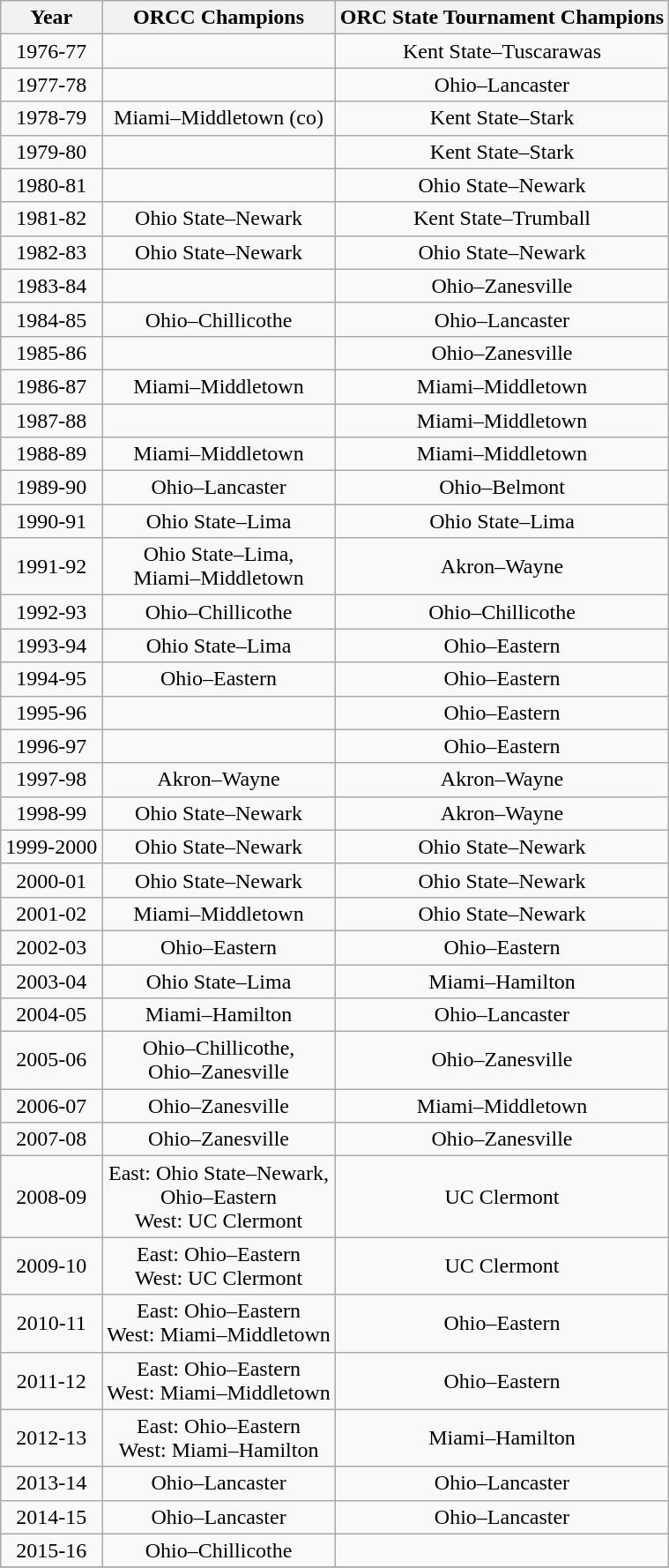<table class="wikitable" style="text-align:center;">
<tr>
<th>Year</th>
<th>ORCC Champions</th>
<th>ORC State Tournament Champions</th>
</tr>
<tr>
<td>1976-77</td>
<td></td>
<td>Kent State–Tuscarawas</td>
</tr>
<tr>
<td>1977-78</td>
<td></td>
<td>Ohio–Lancaster</td>
</tr>
<tr>
<td>1978-79</td>
<td>Miami–Middletown (co)</td>
<td>Kent State–Stark</td>
</tr>
<tr>
<td>1979-80</td>
<td></td>
<td>Kent State–Stark</td>
</tr>
<tr>
<td>1980-81</td>
<td></td>
<td>Ohio State–Newark</td>
</tr>
<tr>
<td>1981-82</td>
<td>Ohio State–Newark</td>
<td>Kent State–Trumball</td>
</tr>
<tr>
<td>1982-83</td>
<td>Ohio State–Newark</td>
<td>Ohio State–Newark</td>
</tr>
<tr>
<td>1983-84</td>
<td></td>
<td>Ohio–Zanesville</td>
</tr>
<tr>
<td>1984-85</td>
<td>Ohio–Chillicothe</td>
<td>Ohio–Lancaster</td>
</tr>
<tr>
<td>1985-86</td>
<td></td>
<td>Ohio–Zanesville</td>
</tr>
<tr>
<td>1986-87</td>
<td>Miami–Middletown</td>
<td>Miami–Middletown</td>
</tr>
<tr>
<td>1987-88</td>
<td></td>
<td>Miami–Middletown</td>
</tr>
<tr>
<td>1988-89</td>
<td>Miami–Middletown</td>
<td>Miami–Middletown</td>
</tr>
<tr>
<td>1989-90</td>
<td>Ohio–Lancaster</td>
<td>Ohio–Belmont</td>
</tr>
<tr>
<td>1990-91</td>
<td>Ohio State–Lima</td>
<td>Ohio State–Lima</td>
</tr>
<tr>
<td>1991-92</td>
<td>Ohio State–Lima,<br>Miami–Middletown</td>
<td>Akron–Wayne</td>
</tr>
<tr>
<td>1992-93</td>
<td>Ohio–Chillicothe</td>
<td>Ohio–Chillicothe</td>
</tr>
<tr>
<td>1993-94</td>
<td>Ohio State–Lima</td>
<td>Ohio–Eastern</td>
</tr>
<tr>
<td>1994-95</td>
<td>Ohio–Eastern</td>
<td>Ohio–Eastern</td>
</tr>
<tr>
<td>1995-96</td>
<td></td>
<td>Ohio–Eastern</td>
</tr>
<tr>
<td>1996-97</td>
<td></td>
<td>Ohio–Eastern</td>
</tr>
<tr>
<td>1997-98</td>
<td>Akron–Wayne</td>
<td>Akron–Wayne</td>
</tr>
<tr>
<td>1998-99</td>
<td>Ohio State–Newark</td>
<td>Akron–Wayne</td>
</tr>
<tr>
<td>1999-2000</td>
<td>Ohio State–Newark</td>
<td>Ohio State–Newark</td>
</tr>
<tr>
<td>2000-01</td>
<td>Ohio State–Newark</td>
<td>Ohio State–Newark</td>
</tr>
<tr>
<td>2001-02</td>
<td>Miami–Middletown</td>
<td>Ohio State–Newark</td>
</tr>
<tr>
<td>2002-03</td>
<td>Ohio–Eastern</td>
<td>Ohio–Eastern</td>
</tr>
<tr>
<td>2003-04</td>
<td>Ohio State–Lima</td>
<td>Miami–Hamilton</td>
</tr>
<tr>
<td>2004-05</td>
<td>Miami–Hamilton</td>
<td>Ohio–Lancaster</td>
</tr>
<tr>
<td>2005-06</td>
<td>Ohio–Chillicothe,<br>Ohio–Zanesville</td>
<td>Ohio–Zanesville</td>
</tr>
<tr>
<td>2006-07</td>
<td>Ohio–Zanesville</td>
<td>Miami–Middletown</td>
</tr>
<tr>
<td>2007-08</td>
<td>Ohio–Zanesville</td>
<td>Ohio–Zanesville</td>
</tr>
<tr>
<td>2008-09</td>
<td>East: Ohio State–Newark,<br>Ohio–Eastern<br>West: UC Clermont</td>
<td>UC Clermont</td>
</tr>
<tr>
<td>2009-10</td>
<td>East: Ohio–Eastern<br>West: UC Clermont</td>
<td>UC Clermont</td>
</tr>
<tr>
<td>2010-11</td>
<td>East: Ohio–Eastern<br>West: Miami–Middletown</td>
<td>Ohio–Eastern</td>
</tr>
<tr>
<td>2011-12</td>
<td>East: Ohio–Eastern<br>West: Miami–Middletown</td>
<td>Ohio–Eastern</td>
</tr>
<tr>
<td>2012-13</td>
<td>East: Ohio–Eastern<br>West: Miami–Hamilton</td>
<td>Miami–Hamilton</td>
</tr>
<tr>
<td>2013-14</td>
<td>Ohio–Lancaster</td>
<td>Ohio–Lancaster</td>
</tr>
<tr>
<td>2014-15</td>
<td>Ohio–Lancaster</td>
<td>Ohio–Lancaster</td>
</tr>
<tr>
<td>2015-16</td>
<td>Ohio–Chillicothe</td>
<td></td>
</tr>
<tr>
</tr>
</table>
